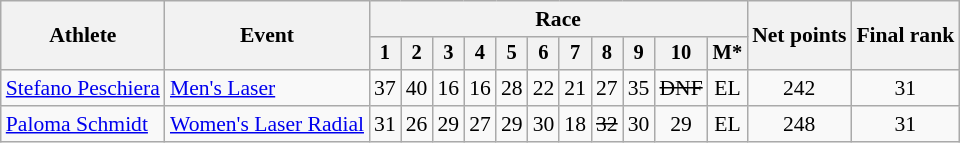<table class="wikitable" style="font-size:90%">
<tr>
<th rowspan="2">Athlete</th>
<th rowspan="2">Event</th>
<th colspan="11">Race</th>
<th rowspan="2">Net points</th>
<th rowspan="2">Final rank</th>
</tr>
<tr style="font-size:95%">
<th>1</th>
<th>2</th>
<th>3</th>
<th>4</th>
<th>5</th>
<th>6</th>
<th>7</th>
<th>8</th>
<th>9</th>
<th>10</th>
<th>M*</th>
</tr>
<tr align=center>
<td align=left><a href='#'>Stefano Peschiera</a></td>
<td align=left><a href='#'>Men's Laser</a></td>
<td>37</td>
<td>40</td>
<td>16</td>
<td>16</td>
<td>28</td>
<td>22</td>
<td>21</td>
<td>27</td>
<td>35</td>
<td><s>DNF</s></td>
<td>EL</td>
<td>242</td>
<td>31</td>
</tr>
<tr align=center>
<td align=left><a href='#'>Paloma Schmidt</a></td>
<td align=left><a href='#'>Women's Laser Radial</a></td>
<td>31</td>
<td>26</td>
<td>29</td>
<td>27</td>
<td>29</td>
<td>30</td>
<td>18</td>
<td><s>32</s></td>
<td>30</td>
<td>29</td>
<td>EL</td>
<td>248</td>
<td>31</td>
</tr>
</table>
